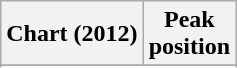<table class="wikitable sortable">
<tr>
<th>Chart (2012)</th>
<th>Peak<br>position</th>
</tr>
<tr>
</tr>
<tr>
</tr>
</table>
